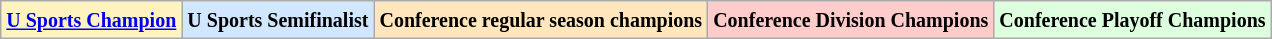<table class="wikitable">
<tr>
<td bgcolor="#FFF3BF"><small><strong><a href='#'>U Sports Champion</a> </strong></small></td>
<td bgcolor="#D0E7FF"><small><strong>U Sports Semifinalist</strong></small></td>
<td bgcolor="#FFE6BD"><small><strong>Conference regular season champions</strong></small></td>
<td bgcolor="#FFCCCC"><small><strong>Conference Division Champions</strong></small></td>
<td bgcolor="#ddffdd"><small><strong>Conference Playoff Champions</strong></small></td>
</tr>
</table>
